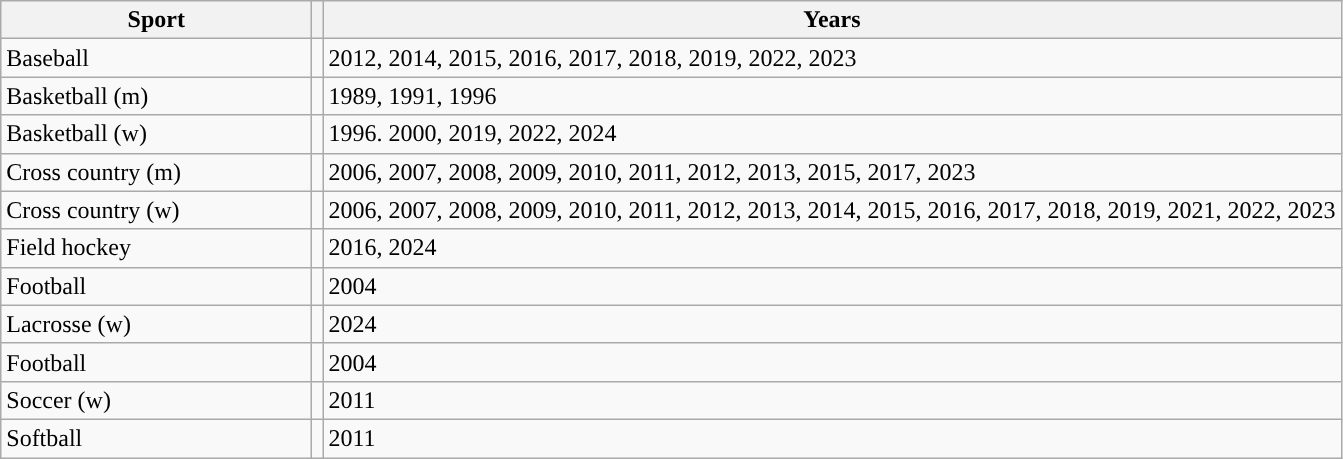<table class="wikitable sortable"; style= "text-align: ">
<tr>
<th width=200px>Sport</th>
<th width=px></th>
<th width=px>Years</th>
</tr>
<tr>
<td>Baseball</td>
<td></td>
<td>2012, 2014, 2015, 2016, 2017, 2018, 2019, 2022, 2023</td>
</tr>
<tr>
<td>Basketball (m)</td>
<td></td>
<td>1989, 1991, 1996</td>
</tr>
<tr>
<td>Basketball (w)</td>
<td></td>
<td>1996. 2000, 2019, 2022, 2024</td>
</tr>
<tr>
<td>Cross country (m)</td>
<td></td>
<td>2006, 2007, 2008, 2009, 2010, 2011, 2012, 2013, 2015, 2017, 2023</td>
</tr>
<tr>
<td>Cross country (w)</td>
<td></td>
<td>2006, 2007, 2008, 2009, 2010, 2011, 2012, 2013, 2014, 2015, 2016, 2017, 2018, 2019, 2021, 2022, 2023</td>
</tr>
<tr>
<td>Field hockey</td>
<td></td>
<td>2016, 2024</td>
</tr>
<tr>
<td>Football</td>
<td></td>
<td>2004</td>
</tr>
<tr>
<td>Lacrosse (w)</td>
<td></td>
<td>2024</td>
</tr>
<tr>
<td>Football</td>
<td></td>
<td>2004</td>
</tr>
<tr>
<td>Soccer (w)</td>
<td></td>
<td>2011</td>
</tr>
<tr>
<td>Softball</td>
<td></td>
<td>2011</td>
</tr>
</table>
